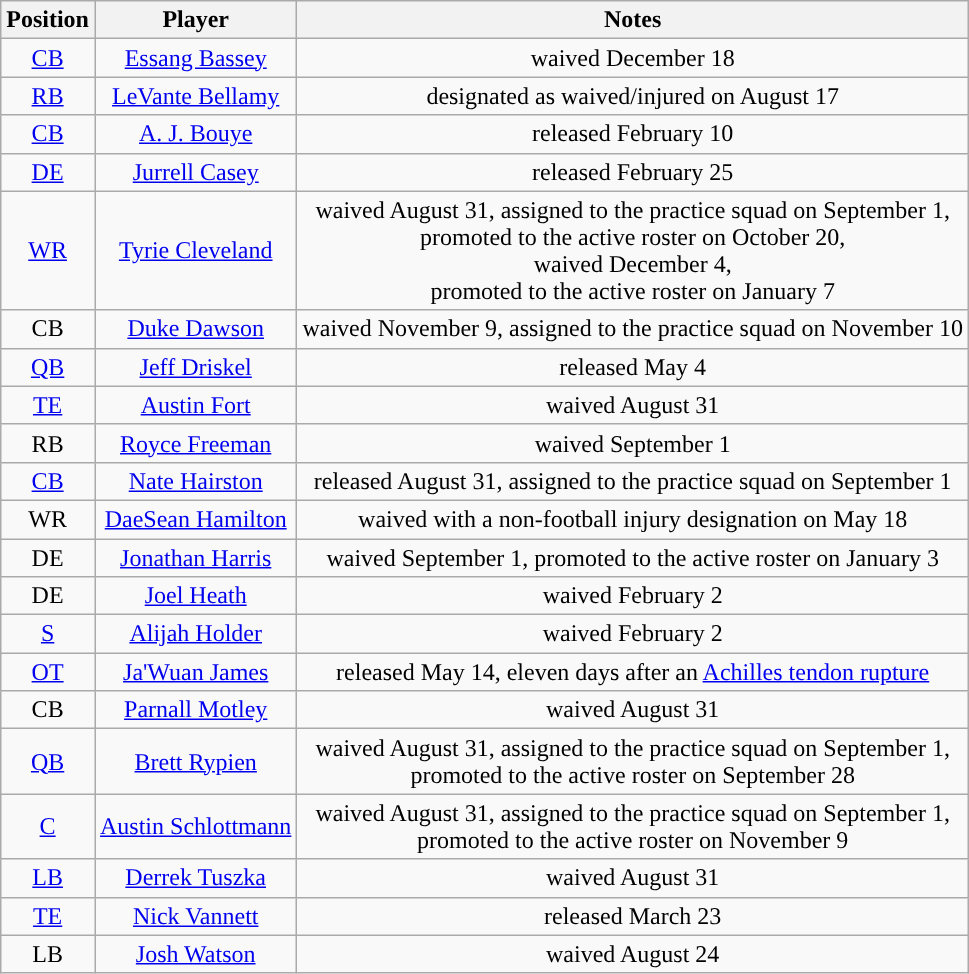<table class="wikitable" style="text-align:center">
<tr>
<th>Position</th>
<th>Player</th>
<th>Notes</th>
</tr>
<tr>
<td><a href='#'>CB</a></td>
<td><a href='#'>Essang Bassey</a></td>
<td>waived December 18</td>
</tr>
<tr>
<td><a href='#'>RB</a></td>
<td><a href='#'>LeVante Bellamy</a></td>
<td>designated as waived/injured on August 17</td>
</tr>
<tr>
<td><a href='#'>CB</a></td>
<td><a href='#'>A. J. Bouye</a></td>
<td>released February 10</td>
</tr>
<tr>
<td><a href='#'>DE</a></td>
<td><a href='#'>Jurrell Casey</a></td>
<td>released February 25</td>
</tr>
<tr>
<td><a href='#'>WR</a></td>
<td><a href='#'>Tyrie Cleveland</a></td>
<td>waived August 31, assigned to the practice squad on September 1,<br>promoted to the active roster on October 20,<br>waived December 4,<br>promoted to the active roster on January 7</td>
</tr>
<tr>
<td>CB</td>
<td><a href='#'>Duke Dawson</a></td>
<td>waived November 9, assigned to the practice squad on November 10</td>
</tr>
<tr>
<td><a href='#'>QB</a></td>
<td><a href='#'>Jeff Driskel</a></td>
<td>released May 4</td>
</tr>
<tr>
<td><a href='#'>TE</a></td>
<td><a href='#'>Austin Fort</a></td>
<td>waived August 31</td>
</tr>
<tr>
<td>RB</td>
<td><a href='#'>Royce Freeman</a></td>
<td>waived September 1</td>
</tr>
<tr>
<td><a href='#'>CB</a></td>
<td><a href='#'>Nate Hairston</a></td>
<td>released August 31, assigned to the practice squad on September 1</td>
</tr>
<tr>
<td>WR</td>
<td><a href='#'>DaeSean Hamilton</a></td>
<td>waived with a non-football injury designation on May 18</td>
</tr>
<tr>
<td>DE</td>
<td><a href='#'>Jonathan Harris</a></td>
<td>waived September 1, promoted to the active roster on January 3</td>
</tr>
<tr>
<td>DE</td>
<td><a href='#'>Joel Heath</a></td>
<td>waived February 2</td>
</tr>
<tr>
<td><a href='#'>S</a></td>
<td><a href='#'>Alijah Holder</a></td>
<td>waived February 2</td>
</tr>
<tr>
<td><a href='#'>OT</a></td>
<td><a href='#'>Ja'Wuan James</a></td>
<td>released May 14, eleven days after an <a href='#'>Achilles tendon rupture</a></td>
</tr>
<tr>
<td>CB</td>
<td><a href='#'>Parnall Motley</a></td>
<td>waived August 31</td>
</tr>
<tr>
<td><a href='#'>QB</a></td>
<td><a href='#'>Brett Rypien</a></td>
<td>waived August 31, assigned to the practice squad on September 1,<br>promoted to the active roster on September 28</td>
</tr>
<tr>
<td><a href='#'>C</a></td>
<td><a href='#'>Austin Schlottmann</a></td>
<td>waived August 31, assigned to the practice squad on September 1,<br>promoted to the active roster on November 9</td>
</tr>
<tr>
<td><a href='#'>LB</a></td>
<td><a href='#'>Derrek Tuszka</a></td>
<td>waived August 31</td>
</tr>
<tr>
<td><a href='#'>TE</a></td>
<td><a href='#'>Nick Vannett</a></td>
<td>released March 23</td>
</tr>
<tr>
<td>LB</td>
<td><a href='#'>Josh Watson</a></td>
<td>waived August 24</td>
</tr>
</table>
